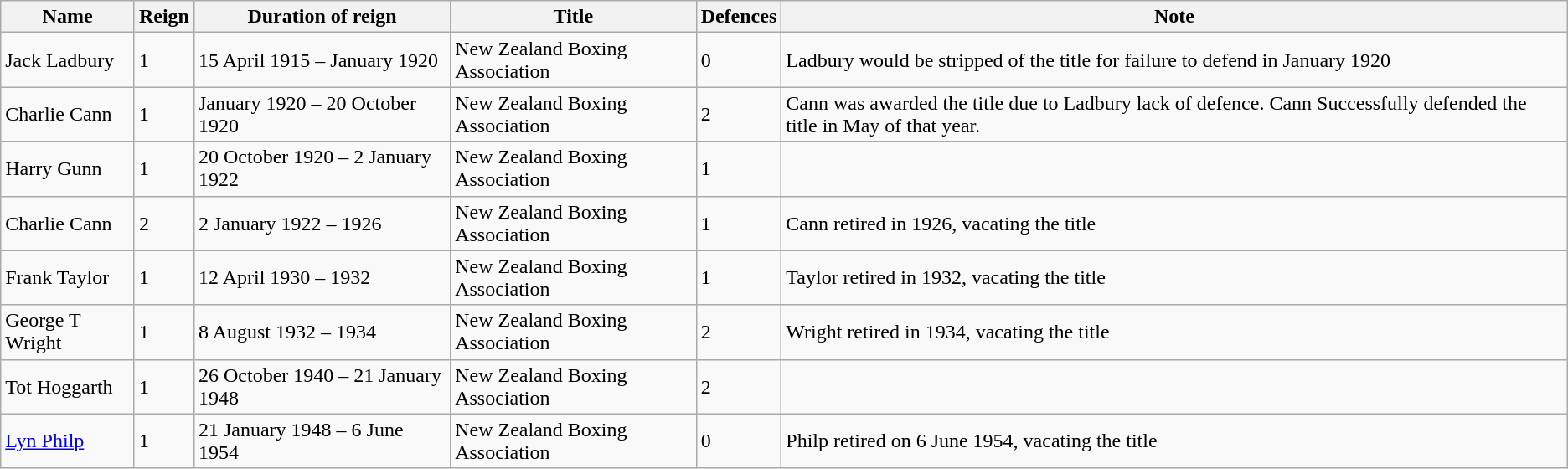<table class="wikitable">
<tr>
<th>Name</th>
<th>Reign</th>
<th>Duration of reign</th>
<th>Title</th>
<th>Defences</th>
<th>Note</th>
</tr>
<tr>
<td>Jack Ladbury</td>
<td>1</td>
<td>15 April 1915 – January 1920</td>
<td>New Zealand Boxing Association</td>
<td>0</td>
<td>Ladbury would be stripped of the title for failure to defend in January 1920</td>
</tr>
<tr>
<td>Charlie Cann</td>
<td>1</td>
<td>January 1920 – 20 October 1920</td>
<td>New Zealand Boxing Association</td>
<td>2</td>
<td>Cann was awarded the title due to Ladbury lack of defence. Cann Successfully defended the title in May of that year.</td>
</tr>
<tr>
<td>Harry Gunn</td>
<td>1</td>
<td>20 October 1920 – 2 January 1922</td>
<td>New Zealand Boxing Association</td>
<td>1</td>
<td></td>
</tr>
<tr>
<td>Charlie Cann</td>
<td>2</td>
<td>2 January 1922 – 1926</td>
<td>New Zealand Boxing Association</td>
<td>1</td>
<td>Cann retired in 1926, vacating the title</td>
</tr>
<tr>
<td>Frank Taylor</td>
<td>1</td>
<td>12 April 1930 – 1932</td>
<td>New Zealand Boxing Association</td>
<td>1</td>
<td>Taylor retired in 1932, vacating the title</td>
</tr>
<tr>
<td>George T Wright</td>
<td>1</td>
<td>8 August 1932 – 1934</td>
<td>New Zealand Boxing Association</td>
<td>2</td>
<td>Wright retired in 1934, vacating the title</td>
</tr>
<tr>
<td>Tot Hoggarth</td>
<td>1</td>
<td>26 October 1940 – 21 January 1948</td>
<td>New Zealand Boxing Association</td>
<td>2</td>
<td></td>
</tr>
<tr>
<td><a href='#'>Lyn Philp</a></td>
<td>1</td>
<td>21 January 1948 – 6 June 1954</td>
<td>New Zealand Boxing Association</td>
<td>0</td>
<td>Philp retired on 6 June 1954, vacating the title</td>
</tr>
</table>
